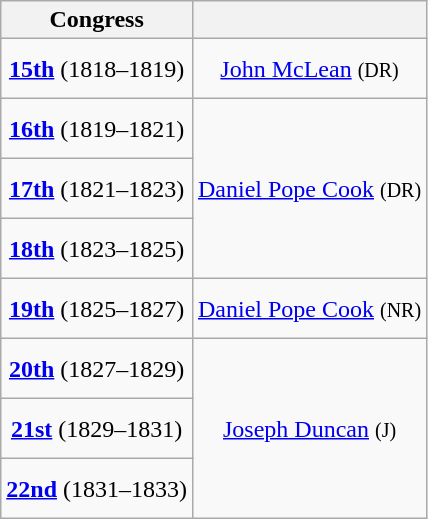<table class=wikitable style="text-align:center">
<tr>
<th>Congress</th>
<th></th>
</tr>
<tr style="height:2.5em">
<td><strong><a href='#'>15th</a></strong> (1818–1819)</td>
<td><a href='#'>John McLean</a> <small>(DR)</small></td>
</tr>
<tr style="height:2.5em">
<td><strong><a href='#'>16th</a></strong> (1819–1821)</td>
<td rowspan=3 ><a href='#'>Daniel Pope Cook</a> <small>(DR)</small></td>
</tr>
<tr style="height:2.5em">
<td><strong><a href='#'>17th</a></strong> (1821–1823)</td>
</tr>
<tr style="height:2.5em">
<td><strong><a href='#'>18th</a></strong> (1823–1825)</td>
</tr>
<tr style="height:2.5em">
<td><strong><a href='#'>19th</a></strong> (1825–1827)</td>
<td><a href='#'>Daniel Pope Cook</a> <small>(NR)</small></td>
</tr>
<tr style="height:2.5em">
<td><strong><a href='#'>20th</a></strong> (1827–1829)</td>
<td rowspan=3 ><a href='#'>Joseph Duncan</a> <small>(J)</small></td>
</tr>
<tr style="height:2.5em">
<td><strong><a href='#'>21st</a></strong> (1829–1831)</td>
</tr>
<tr style="height:2.5em">
<td><strong><a href='#'>22nd</a></strong> (1831–1833)</td>
</tr>
</table>
